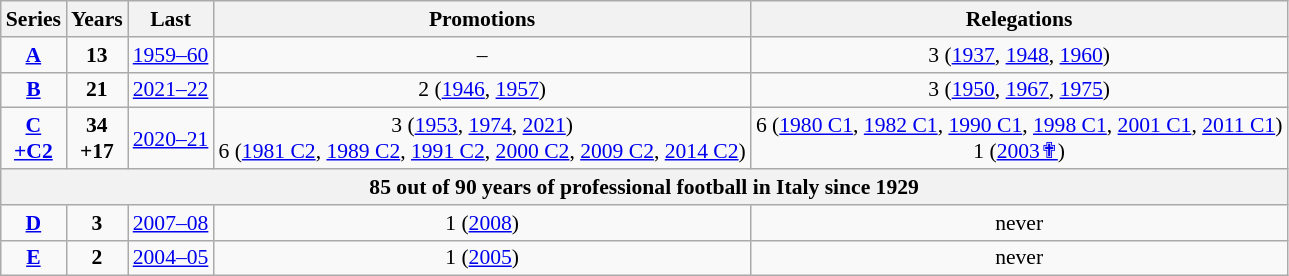<table class="wikitable sortable" style="font-size:90%; text-align: center;">
<tr>
<th>Series</th>
<th>Years</th>
<th>Last</th>
<th>Promotions</th>
<th>Relegations</th>
</tr>
<tr>
<td align=center><strong><a href='#'>A</a></strong></td>
<td><strong>13</strong></td>
<td><a href='#'>1959–60</a></td>
<td>–</td>
<td> 3 (<a href='#'>1937</a>, <a href='#'>1948</a>, <a href='#'>1960</a>)</td>
</tr>
<tr>
<td align=center><strong><a href='#'>B</a></strong></td>
<td><strong>21</strong></td>
<td><a href='#'>2021–22</a></td>
<td> 2 (<a href='#'>1946</a>, <a href='#'>1957</a>)</td>
<td> 3 (<a href='#'>1950</a>, <a href='#'>1967</a>, <a href='#'>1975</a>)</td>
</tr>
<tr>
<td align=center><strong><a href='#'>C</a><br><a href='#'>+C2</a></strong></td>
<td><strong>34<br>+17</strong></td>
<td><a href='#'>2020–21</a></td>
<td> 3 (<a href='#'>1953</a>, <a href='#'>1974</a>, <a href='#'>2021</a>)<br> 6 (<a href='#'>1981 C2</a>, <a href='#'>1989 C2</a>, <a href='#'>1991 C2</a>, <a href='#'>2000 C2</a>, <a href='#'>2009 C2</a>, <a href='#'>2014 C2</a>)</td>
<td> 6 (<a href='#'>1980 C1</a>, <a href='#'>1982 C1</a>, <a href='#'>1990 C1</a>, <a href='#'>1998 C1</a>, <a href='#'>2001 C1</a>, <a href='#'>2011 C1</a>)<br>  1 (<a href='#'>2003✟</a>)</td>
</tr>
<tr>
<th colspan=5>85 out of 90 years of professional football in Italy since 1929</th>
</tr>
<tr>
<td align=center><strong><a href='#'>D</a></strong></td>
<td><strong>3</strong></td>
<td><a href='#'>2007–08</a></td>
<td> 1 (<a href='#'>2008</a>)</td>
<td>never</td>
</tr>
<tr>
<td align=center><strong><a href='#'>E</a></strong></td>
<td><strong>2</strong></td>
<td><a href='#'>2004–05</a></td>
<td> 1 (<a href='#'>2005</a>)</td>
<td>never</td>
</tr>
</table>
